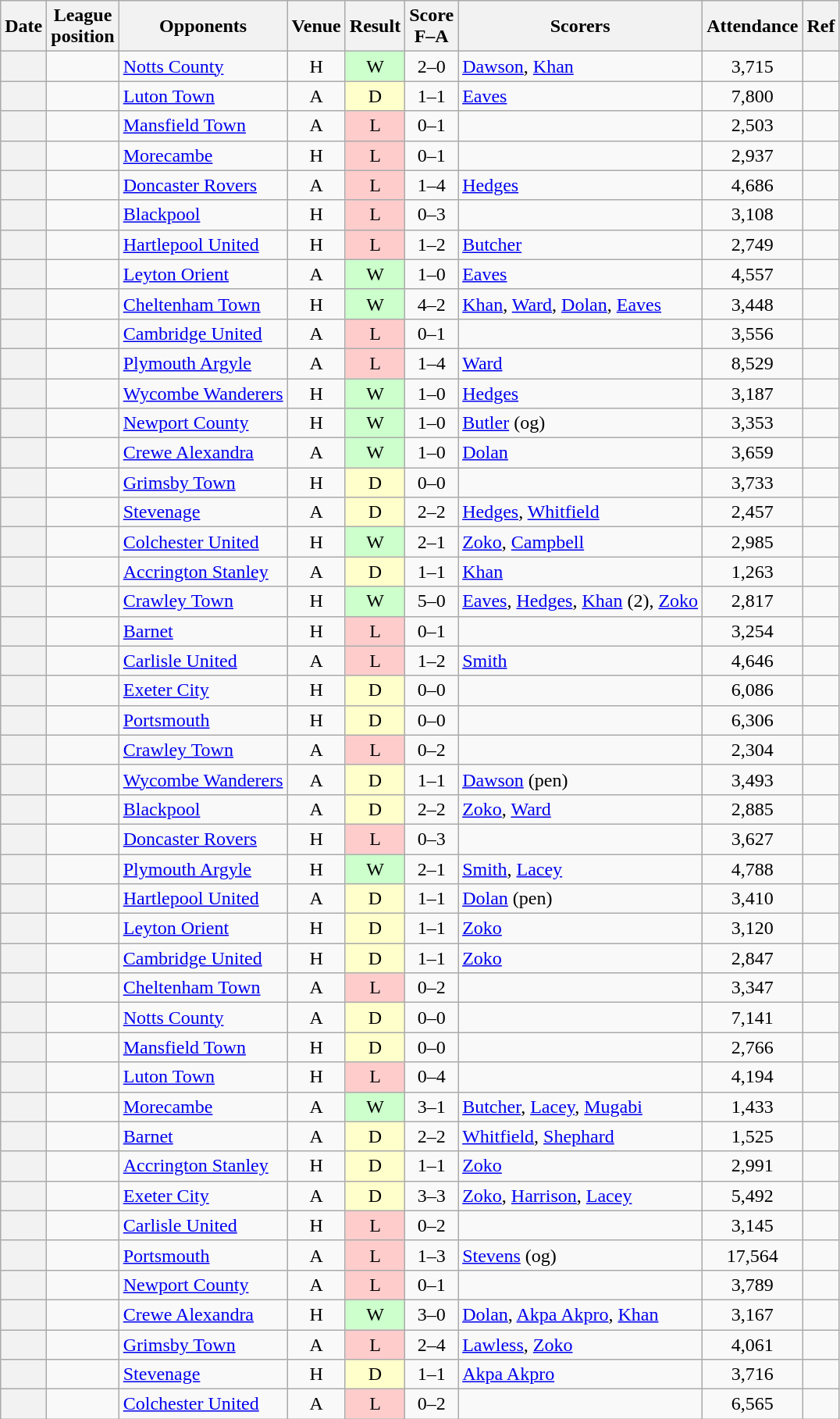<table class="wikitable plainrowheaders sortable" style="text-align:center">
<tr>
<th scope="col">Date</th>
<th scope="col">League<br>position</th>
<th scope="col">Opponents</th>
<th scope="col">Venue</th>
<th scope="col">Result</th>
<th scope="col">Score<br>F–A</th>
<th scope="col" class="unsortable">Scorers</th>
<th scope="col">Attendance</th>
<th scope="col" class="unsortable">Ref</th>
</tr>
<tr>
<th scope="row"></th>
<td></td>
<td align="left"><a href='#'>Notts County</a></td>
<td>H</td>
<td style="background-color:#CCFFCC">W</td>
<td>2–0</td>
<td align="left"><a href='#'>Dawson</a>, <a href='#'>Khan</a></td>
<td>3,715</td>
<td></td>
</tr>
<tr>
<th scope="row"></th>
<td></td>
<td align="left"><a href='#'>Luton Town</a></td>
<td>A</td>
<td style="background-color:#FFFFCC">D</td>
<td>1–1</td>
<td align="left"><a href='#'>Eaves</a></td>
<td>7,800</td>
<td></td>
</tr>
<tr>
<th scope="row"></th>
<td></td>
<td align="left"><a href='#'>Mansfield Town</a></td>
<td>A</td>
<td style="background-color:#FFCCCC">L</td>
<td>0–1</td>
<td align="left"></td>
<td>2,503</td>
<td></td>
</tr>
<tr>
<th scope="row"></th>
<td></td>
<td align="left"><a href='#'>Morecambe</a></td>
<td>H</td>
<td style="background-color:#FFCCCC">L</td>
<td>0–1</td>
<td align="left"></td>
<td>2,937</td>
<td></td>
</tr>
<tr>
<th scope="row"></th>
<td></td>
<td align="left"><a href='#'>Doncaster Rovers</a></td>
<td>A</td>
<td style="background-color:#FFCCCC">L</td>
<td>1–4</td>
<td align="left"><a href='#'>Hedges</a></td>
<td>4,686</td>
<td></td>
</tr>
<tr>
<th scope="row"></th>
<td></td>
<td align="left"><a href='#'>Blackpool</a></td>
<td>H</td>
<td style="background-color:#FFCCCC">L</td>
<td>0–3</td>
<td align="left"></td>
<td>3,108</td>
<td></td>
</tr>
<tr>
<th scope="row"></th>
<td></td>
<td align="left"><a href='#'>Hartlepool United</a></td>
<td>H</td>
<td style="background-color:#FFCCCC">L</td>
<td>1–2</td>
<td align="left"><a href='#'>Butcher</a></td>
<td>2,749</td>
<td></td>
</tr>
<tr>
<th scope="row"></th>
<td></td>
<td align="left"><a href='#'>Leyton Orient</a></td>
<td>A</td>
<td style="background-color:#CCFFCC">W</td>
<td>1–0</td>
<td align="left"><a href='#'>Eaves</a></td>
<td>4,557</td>
<td></td>
</tr>
<tr>
<th scope="row"></th>
<td></td>
<td align="left"><a href='#'>Cheltenham Town</a></td>
<td>H</td>
<td style="background-color:#CCFFCC">W</td>
<td>4–2</td>
<td align="left"><a href='#'>Khan</a>, <a href='#'>Ward</a>, <a href='#'>Dolan</a>, <a href='#'>Eaves</a></td>
<td>3,448</td>
<td></td>
</tr>
<tr>
<th scope="row"></th>
<td></td>
<td align="left"><a href='#'>Cambridge United</a></td>
<td>A</td>
<td style="background-color:#FFCCCC">L</td>
<td>0–1</td>
<td align="left"></td>
<td>3,556</td>
<td></td>
</tr>
<tr>
<th scope="row"></th>
<td></td>
<td align="left"><a href='#'>Plymouth Argyle</a></td>
<td>A</td>
<td style="background-color:#FFCCCC">L</td>
<td>1–4</td>
<td align="left"><a href='#'>Ward</a></td>
<td>8,529</td>
<td></td>
</tr>
<tr>
<th scope="row"></th>
<td></td>
<td align="left"><a href='#'>Wycombe Wanderers</a></td>
<td>H</td>
<td style="background-color:#CCFFCC">W</td>
<td>1–0</td>
<td align="left"><a href='#'>Hedges</a></td>
<td>3,187</td>
<td></td>
</tr>
<tr>
<th scope="row"></th>
<td></td>
<td align="left"><a href='#'>Newport County</a></td>
<td>H</td>
<td style="background-color:#CCFFCC">W</td>
<td>1–0</td>
<td align="left"><a href='#'>Butler</a> (og)</td>
<td>3,353</td>
<td></td>
</tr>
<tr>
<th scope="row"></th>
<td></td>
<td align="left"><a href='#'>Crewe Alexandra</a></td>
<td>A</td>
<td style="background-color:#CCFFCC">W</td>
<td>1–0</td>
<td align="left"><a href='#'>Dolan</a></td>
<td>3,659</td>
<td></td>
</tr>
<tr>
<th scope="row"></th>
<td></td>
<td align="left"><a href='#'>Grimsby Town</a></td>
<td>H</td>
<td style="background-color:#FFFFCC">D</td>
<td>0–0</td>
<td align="left"></td>
<td>3,733</td>
<td></td>
</tr>
<tr>
<th scope="row"></th>
<td></td>
<td align="left"><a href='#'>Stevenage</a></td>
<td>A</td>
<td style="background-color:#FFFFCC">D</td>
<td>2–2</td>
<td align="left"><a href='#'>Hedges</a>, <a href='#'>Whitfield</a></td>
<td>2,457</td>
<td></td>
</tr>
<tr>
<th scope="row"></th>
<td></td>
<td align="left"><a href='#'>Colchester United</a></td>
<td>H</td>
<td style="background-color:#CCFFCC">W</td>
<td>2–1</td>
<td align="left"><a href='#'>Zoko</a>, <a href='#'>Campbell</a></td>
<td>2,985</td>
<td></td>
</tr>
<tr>
<th scope="row"></th>
<td></td>
<td align="left"><a href='#'>Accrington Stanley</a></td>
<td>A</td>
<td style="background-color:#FFFFCC">D</td>
<td>1–1</td>
<td align="left"><a href='#'>Khan</a></td>
<td>1,263</td>
<td></td>
</tr>
<tr>
<th scope="row"></th>
<td></td>
<td align="left"><a href='#'>Crawley Town</a></td>
<td>H</td>
<td style="background-color:#CCFFCC">W</td>
<td>5–0</td>
<td align="left"><a href='#'>Eaves</a>, <a href='#'>Hedges</a>, <a href='#'>Khan</a> (2), <a href='#'>Zoko</a></td>
<td>2,817</td>
<td></td>
</tr>
<tr>
<th scope="row"></th>
<td></td>
<td align="left"><a href='#'>Barnet</a></td>
<td>H</td>
<td style="background-color:#FFCCCC">L</td>
<td>0–1</td>
<td align="left"></td>
<td>3,254</td>
<td></td>
</tr>
<tr>
<th scope="row"></th>
<td></td>
<td align="left"><a href='#'>Carlisle United</a></td>
<td>A</td>
<td style="background-color:#FFCCCC">L</td>
<td>1–2</td>
<td align="left"><a href='#'>Smith</a></td>
<td>4,646</td>
<td></td>
</tr>
<tr>
<th scope="row"></th>
<td></td>
<td align="left"><a href='#'>Exeter City</a></td>
<td>H</td>
<td style="background-color:#FFFFCC">D</td>
<td>0–0</td>
<td align="left"></td>
<td>6,086</td>
<td></td>
</tr>
<tr>
<th scope="row"></th>
<td></td>
<td align="left"><a href='#'>Portsmouth</a></td>
<td>H</td>
<td style="background-color:#FFFFCC">D</td>
<td>0–0</td>
<td align="left"></td>
<td>6,306</td>
<td></td>
</tr>
<tr>
<th scope="row"></th>
<td></td>
<td align="left"><a href='#'>Crawley Town</a></td>
<td>A</td>
<td style="background-color:#FFCCCC">L</td>
<td>0–2</td>
<td align="left"></td>
<td>2,304</td>
<td></td>
</tr>
<tr>
<th scope="row"></th>
<td></td>
<td align="left"><a href='#'>Wycombe Wanderers</a></td>
<td>A</td>
<td style="background-color:#FFFFCC">D</td>
<td>1–1</td>
<td align="left"><a href='#'>Dawson</a> (pen)</td>
<td>3,493</td>
<td></td>
</tr>
<tr>
<th scope="row"></th>
<td></td>
<td align="left"><a href='#'>Blackpool</a></td>
<td>A</td>
<td style="background-color:#FFFFCC">D</td>
<td>2–2</td>
<td align="left"><a href='#'>Zoko</a>, <a href='#'>Ward</a></td>
<td>2,885</td>
<td></td>
</tr>
<tr>
<th scope="row"></th>
<td></td>
<td align="left"><a href='#'>Doncaster Rovers</a></td>
<td>H</td>
<td style="background-color:#FFCCCC">L</td>
<td>0–3</td>
<td align="left"></td>
<td>3,627</td>
<td></td>
</tr>
<tr>
<th scope="row"></th>
<td></td>
<td align="left"><a href='#'>Plymouth Argyle</a></td>
<td>H</td>
<td style="background-color:#CCFFCC">W</td>
<td>2–1</td>
<td align="left"><a href='#'>Smith</a>, <a href='#'>Lacey</a></td>
<td>4,788</td>
<td></td>
</tr>
<tr>
<th scope="row"></th>
<td></td>
<td align="left"><a href='#'>Hartlepool United</a></td>
<td>A</td>
<td style="background-color:#FFFFCC">D</td>
<td>1–1</td>
<td align="left"><a href='#'>Dolan</a> (pen)</td>
<td>3,410</td>
<td></td>
</tr>
<tr>
<th scope="row"></th>
<td></td>
<td align="left"><a href='#'>Leyton Orient</a></td>
<td>H</td>
<td style="background-color:#FFFFCC">D</td>
<td>1–1</td>
<td align="left"><a href='#'>Zoko</a></td>
<td>3,120</td>
<td></td>
</tr>
<tr>
<th scope="row"></th>
<td></td>
<td align="left"><a href='#'>Cambridge United</a></td>
<td>H</td>
<td style="background-color:#FFFFCC">D</td>
<td>1–1</td>
<td align="left"><a href='#'>Zoko</a></td>
<td>2,847</td>
<td></td>
</tr>
<tr>
<th scope="row"></th>
<td></td>
<td align="left"><a href='#'>Cheltenham Town</a></td>
<td>A</td>
<td style="background-color:#FFCCCC">L</td>
<td>0–2</td>
<td align="left"></td>
<td>3,347</td>
<td></td>
</tr>
<tr>
<th scope="row"></th>
<td></td>
<td align="left"><a href='#'>Notts County</a></td>
<td>A</td>
<td style="background-color:#FFFFCC">D</td>
<td>0–0</td>
<td align="left"></td>
<td>7,141</td>
<td></td>
</tr>
<tr>
<th scope="row"></th>
<td></td>
<td align="left"><a href='#'>Mansfield Town</a></td>
<td>H</td>
<td style="background-color:#FFFFCC">D</td>
<td>0–0</td>
<td align="left"></td>
<td>2,766</td>
<td></td>
</tr>
<tr>
<th scope="row"></th>
<td></td>
<td align="left"><a href='#'>Luton Town</a></td>
<td>H</td>
<td style="background-color:#FFCCCC">L</td>
<td>0–4</td>
<td align="left"></td>
<td>4,194</td>
<td></td>
</tr>
<tr>
<th scope="row"></th>
<td></td>
<td align="left"><a href='#'>Morecambe</a></td>
<td>A</td>
<td style="background-color:#CCFFCC">W</td>
<td>3–1</td>
<td align="left"><a href='#'>Butcher</a>, <a href='#'>Lacey</a>, <a href='#'>Mugabi</a></td>
<td>1,433</td>
<td></td>
</tr>
<tr>
<th scope="row"></th>
<td></td>
<td align="left"><a href='#'>Barnet</a></td>
<td>A</td>
<td style="background-color:#FFFFCC">D</td>
<td>2–2</td>
<td align="left"><a href='#'>Whitfield</a>, <a href='#'>Shephard</a></td>
<td>1,525</td>
<td></td>
</tr>
<tr>
<th scope="row"></th>
<td></td>
<td align="left"><a href='#'>Accrington Stanley</a></td>
<td>H</td>
<td style="background-color:#FFFFCC">D</td>
<td>1–1</td>
<td align="left"><a href='#'>Zoko</a></td>
<td>2,991</td>
<td></td>
</tr>
<tr>
<th scope="row"></th>
<td></td>
<td align="left"><a href='#'>Exeter City</a></td>
<td>A</td>
<td style="background-color:#FFFFCC">D</td>
<td>3–3</td>
<td align="left"><a href='#'>Zoko</a>, <a href='#'>Harrison</a>, <a href='#'>Lacey</a></td>
<td>5,492</td>
<td></td>
</tr>
<tr>
<th scope="row"></th>
<td></td>
<td align="left"><a href='#'>Carlisle United</a></td>
<td>H</td>
<td style="background-color:#FFCCCC">L</td>
<td>0–2</td>
<td align="left"></td>
<td>3,145</td>
<td></td>
</tr>
<tr>
<th scope="row"></th>
<td></td>
<td align="left"><a href='#'>Portsmouth</a></td>
<td>A</td>
<td style="background-color:#FFCCCC">L</td>
<td>1–3</td>
<td align="left"><a href='#'>Stevens</a> (og)</td>
<td>17,564</td>
<td></td>
</tr>
<tr>
<th scope="row"></th>
<td></td>
<td align="left"><a href='#'>Newport County</a></td>
<td>A</td>
<td style="background-color:#FFCCCC">L</td>
<td>0–1</td>
<td align="left"></td>
<td>3,789</td>
<td></td>
</tr>
<tr>
<th scope="row"></th>
<td></td>
<td align="left"><a href='#'>Crewe Alexandra</a></td>
<td>H</td>
<td style="background-color:#CCFFCC">W</td>
<td>3–0</td>
<td align="left"><a href='#'>Dolan</a>, <a href='#'>Akpa Akpro</a>, <a href='#'>Khan</a></td>
<td>3,167</td>
<td></td>
</tr>
<tr>
<th scope="row"></th>
<td></td>
<td align="left"><a href='#'>Grimsby Town</a></td>
<td>A</td>
<td style="background-color:#FFCCCC">L</td>
<td>2–4</td>
<td align="left"><a href='#'>Lawless</a>, <a href='#'>Zoko</a></td>
<td>4,061</td>
<td></td>
</tr>
<tr>
<th scope="row"></th>
<td></td>
<td align="left"><a href='#'>Stevenage</a></td>
<td>H</td>
<td style="background-color:#FFFFCC">D</td>
<td>1–1</td>
<td align="left"><a href='#'>Akpa Akpro</a></td>
<td>3,716</td>
<td></td>
</tr>
<tr>
<th scope="row"></th>
<td></td>
<td align="left"><a href='#'>Colchester United</a></td>
<td>A</td>
<td style="background-color:#FFCCCC">L</td>
<td>0–2</td>
<td align="left"></td>
<td>6,565</td>
<td></td>
</tr>
</table>
